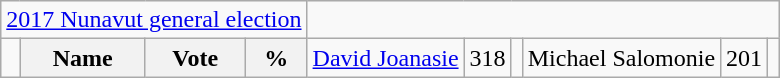<table class="wikitable">
<tr>
<td colspan=4 align=center><a href='#'>2017 Nunavut general election</a></td>
</tr>
<tr>
<td></td>
<th><strong>Name </strong></th>
<th><strong>Vote</strong></th>
<th><strong>%</strong><br></th>
<td><a href='#'>David Joanasie</a></td>
<td>318</td>
<td><br></td>
<td>Michael Salomonie</td>
<td>201</td>
<td></td>
</tr>
</table>
